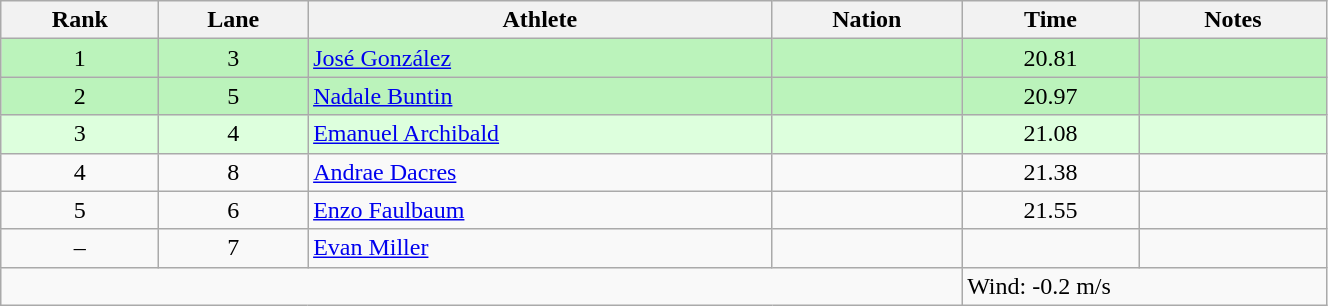<table class="wikitable sortable" style="text-align:center;width: 70%;">
<tr>
<th scope="col">Rank</th>
<th scope="col">Lane</th>
<th scope="col">Athlete</th>
<th scope="col">Nation</th>
<th scope="col">Time</th>
<th scope="col">Notes</th>
</tr>
<tr bgcolor="#bbf3bb">
<td>1</td>
<td>3</td>
<td align=left><a href='#'>José González</a></td>
<td align=left></td>
<td>20.81</td>
<td></td>
</tr>
<tr bgcolor="#bbf3bb">
<td>2</td>
<td>5</td>
<td align=left><a href='#'>Nadale Buntin</a></td>
<td align=left></td>
<td>20.97</td>
<td></td>
</tr>
<tr bgcolor=ddffdd>
<td>3</td>
<td>4</td>
<td align=left><a href='#'>Emanuel Archibald</a></td>
<td align=left></td>
<td>21.08</td>
<td></td>
</tr>
<tr>
<td>4</td>
<td>8</td>
<td align=left><a href='#'>Andrae Dacres</a></td>
<td align=left></td>
<td>21.38</td>
<td></td>
</tr>
<tr>
<td>5</td>
<td>6</td>
<td align=left><a href='#'>Enzo Faulbaum</a></td>
<td align=left></td>
<td>21.55</td>
<td></td>
</tr>
<tr>
<td>–</td>
<td>7</td>
<td align=left><a href='#'>Evan Miller</a></td>
<td align=left></td>
<td></td>
<td></td>
</tr>
<tr class="sortbottom">
<td colspan="4"></td>
<td colspan="2" style="text-align:left;">Wind: -0.2 m/s</td>
</tr>
</table>
